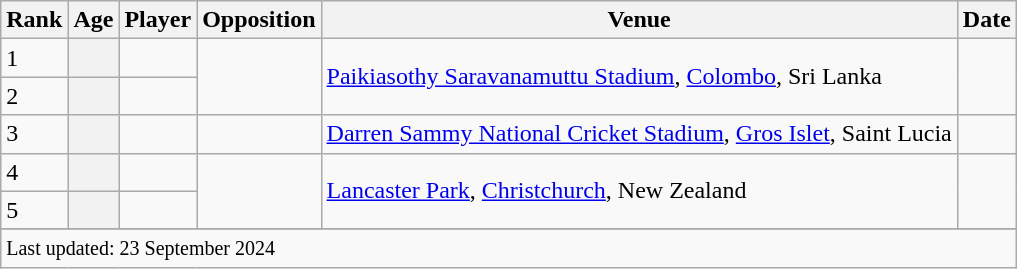<table class="wikitable plainrowheaders sortable">
<tr>
<th scope=col>Rank</th>
<th scope=col>Age</th>
<th scope=col>Player</th>
<th scope=col>Opposition</th>
<th scope=col>Venue</th>
<th scope=col>Date</th>
</tr>
<tr>
<td>1</td>
<th></th>
<td></td>
<td rowspan=2></td>
<td rowspan=2><a href='#'>Paikiasothy Saravanamuttu Stadium</a>, <a href='#'>Colombo</a>, Sri Lanka</td>
<td rowspan=2></td>
</tr>
<tr>
<td>2</td>
<th></th>
<td></td>
</tr>
<tr>
<td>3</td>
<th></th>
<td></td>
<td></td>
<td><a href='#'>Darren Sammy National Cricket Stadium</a>, <a href='#'>Gros Islet</a>, Saint Lucia</td>
<td></td>
</tr>
<tr>
<td>4</td>
<th></th>
<td></td>
<td rowspan=2></td>
<td rowspan=2><a href='#'>Lancaster Park</a>, <a href='#'>Christchurch</a>, New Zealand</td>
<td rowspan=2></td>
</tr>
<tr>
<td>5</td>
<th></th>
<td></td>
</tr>
<tr>
</tr>
<tr class=sortbottom>
<td colspan=7><small>Last updated: 23 September 2024</small></td>
</tr>
</table>
